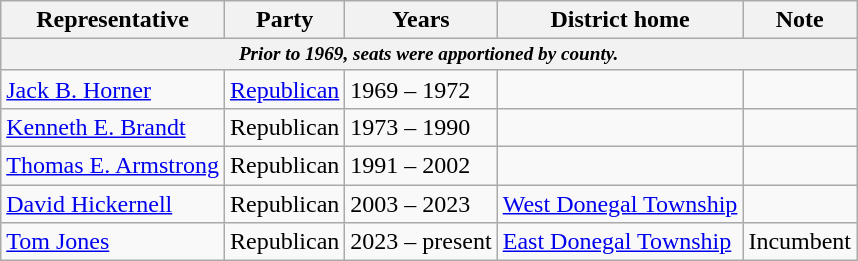<table class=wikitable>
<tr valign=bottom>
<th>Representative</th>
<th>Party</th>
<th>Years</th>
<th>District home</th>
<th>Note</th>
</tr>
<tr>
<th colspan=5 style="font-size: 80%;"><em>Prior to 1969, seats were apportioned by county.</em></th>
</tr>
<tr>
<td><a href='#'>Jack B. Horner</a></td>
<td><a href='#'>Republican</a></td>
<td>1969 – 1972</td>
<td></td>
<td></td>
</tr>
<tr>
<td><a href='#'>Kenneth E. Brandt</a></td>
<td>Republican</td>
<td>1973 – 1990</td>
<td></td>
<td></td>
</tr>
<tr>
<td><a href='#'>Thomas E. Armstrong</a></td>
<td>Republican</td>
<td>1991 – 2002</td>
<td></td>
<td></td>
</tr>
<tr>
<td><a href='#'>David Hickernell</a></td>
<td>Republican</td>
<td>2003 – 2023</td>
<td><a href='#'>West Donegal Township</a></td>
<td></td>
</tr>
<tr>
<td><a href='#'>Tom Jones</a></td>
<td>Republican</td>
<td>2023 – present</td>
<td><a href='#'>East Donegal Township</a></td>
<td>Incumbent</td>
</tr>
</table>
